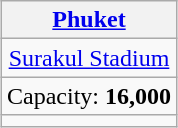<table class="wikitable" style="text-align:center;margin:1em auto;">
<tr>
<th colspan="1"><a href='#'>Phuket</a></th>
</tr>
<tr>
<td><a href='#'>Surakul Stadium</a></td>
</tr>
<tr>
<td>Capacity: <strong>	16,000</strong></td>
</tr>
<tr>
<td></td>
</tr>
</table>
